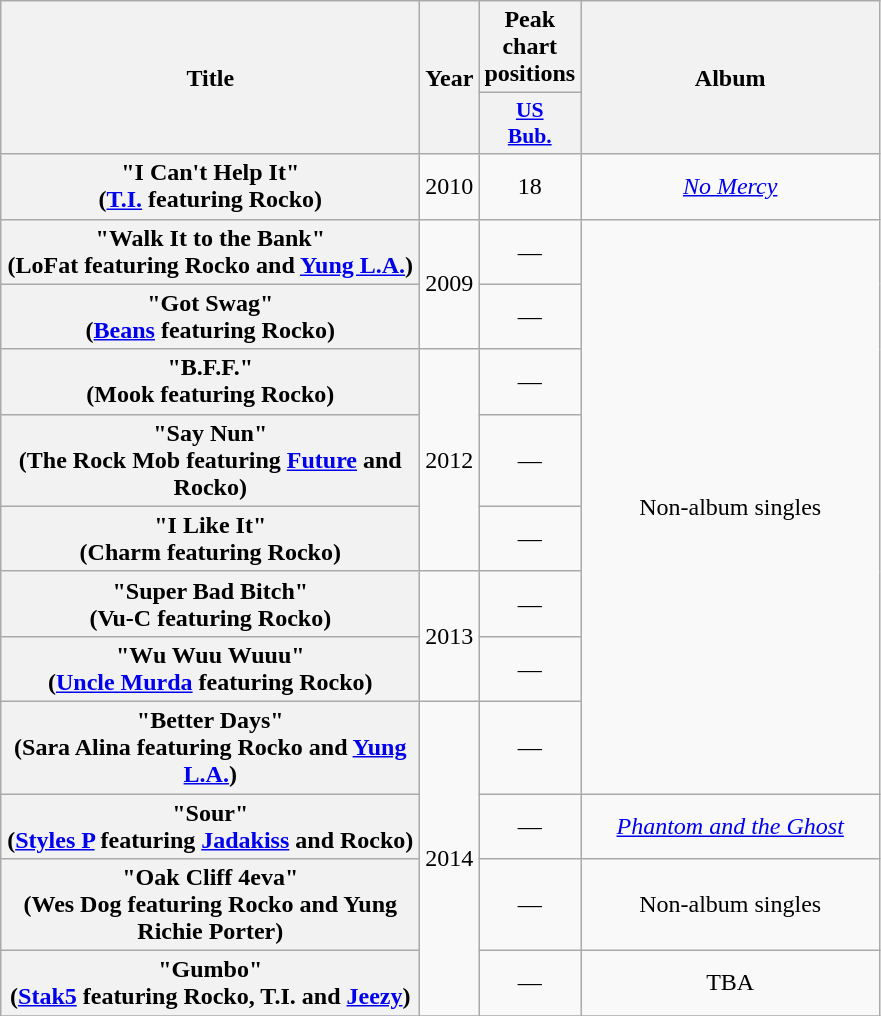<table class="wikitable plainrowheaders" style="text-align:center;">
<tr>
<th scope="col" rowspan="2" style="width:17em;">Title</th>
<th scope="col" rowspan="2">Year</th>
<th scope="col">Peak chart positions</th>
<th scope="col" rowspan="2" style="width:12em;">Album</th>
</tr>
<tr>
<th scope="col" style="width:3em;font-size:90%;"><a href='#'>US<br>Bub.</a><br></th>
</tr>
<tr>
<th scope="row">"I Can't Help It"<br><span>(<a href='#'>T.I.</a> featuring Rocko)</span></th>
<td>2010</td>
<td>18</td>
<td><em><a href='#'>No Mercy</a></em></td>
</tr>
<tr>
<th scope="row">"Walk It to the Bank"<br><span>(LoFat featuring Rocko and <a href='#'>Yung L.A.</a>)</span></th>
<td rowspan="2">2009</td>
<td>—</td>
<td rowspan="8">Non-album singles</td>
</tr>
<tr>
<th scope="row">"Got Swag"<br><span>(<a href='#'>Beans</a> featuring Rocko)</span></th>
<td>—</td>
</tr>
<tr>
<th scope="row">"B.F.F."<br><span>(Mook featuring Rocko)</span></th>
<td rowspan="3">2012</td>
<td>—</td>
</tr>
<tr>
<th scope="row">"Say Nun"<br><span>(The Rock Mob featuring <a href='#'>Future</a> and Rocko)</span></th>
<td>—</td>
</tr>
<tr>
<th scope="row">"I Like It"<br><span>(Charm featuring Rocko)</span></th>
<td>—</td>
</tr>
<tr>
<th scope="row">"Super Bad Bitch"<br><span>(Vu-C featuring Rocko)</span></th>
<td rowspan="2">2013</td>
<td>—</td>
</tr>
<tr>
<th scope="row">"Wu Wuu Wuuu"<br><span>(<a href='#'>Uncle Murda</a> featuring Rocko)</span></th>
<td>—</td>
</tr>
<tr>
<th scope="row">"Better Days"<br><span>(Sara Alina featuring Rocko and <a href='#'>Yung L.A.</a>)</span></th>
<td rowspan="4">2014</td>
<td>—</td>
</tr>
<tr>
<th scope="row">"Sour"<br><span>(<a href='#'>Styles P</a> featuring <a href='#'>Jadakiss</a> and Rocko)</span></th>
<td>—</td>
<td><em><a href='#'>Phantom and the Ghost</a></em></td>
</tr>
<tr>
<th scope="row">"Oak Cliff 4eva"<br><span>(Wes Dog featuring Rocko and Yung Richie Porter)</span></th>
<td>—</td>
<td rowspan="1">Non-album singles</td>
</tr>
<tr>
<th scope="row">"Gumbo"<br><span>(<a href='#'>Stak5</a> featuring Rocko, T.I. and <a href='#'>Jeezy</a>)</span></th>
<td>—</td>
<td>TBA</td>
</tr>
<tr>
</tr>
</table>
